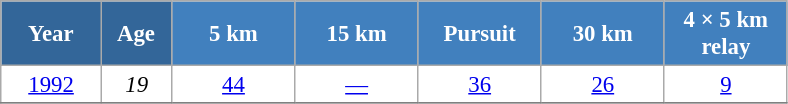<table class="wikitable" style="font-size:95%; text-align:center; border:grey solid 1px; border-collapse:collapse; background:#ffffff;">
<tr>
<th style="background-color:#369; color:white; width:60px;"> Year </th>
<th style="background-color:#369; color:white; width:40px;"> Age </th>
<th style="background-color:#4180be; color:white; width:75px;"> 5 km </th>
<th style="background-color:#4180be; color:white; width:75px;"> 15 km </th>
<th style="background-color:#4180be; color:white; width:75px;"> Pursuit </th>
<th style="background-color:#4180be; color:white; width:75px;"> 30 km </th>
<th style="background-color:#4180be; color:white; width:75px;"> 4 × 5 km <br> relay </th>
</tr>
<tr>
<td><a href='#'>1992</a></td>
<td><em>19</em></td>
<td><a href='#'>44</a></td>
<td><a href='#'>—</a></td>
<td><a href='#'>36</a></td>
<td><a href='#'>26</a></td>
<td><a href='#'>9</a></td>
</tr>
<tr>
</tr>
</table>
